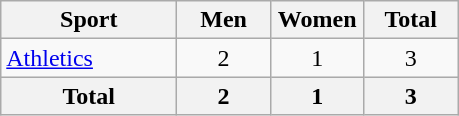<table class="wikitable sortable" style="text-align:center;">
<tr>
<th width=110>Sport</th>
<th width=55>Men</th>
<th width=55>Women</th>
<th width=55>Total</th>
</tr>
<tr>
<td align=left><a href='#'>Athletics</a></td>
<td>2</td>
<td>1</td>
<td>3</td>
</tr>
<tr>
<th>Total</th>
<th>2</th>
<th>1</th>
<th>3</th>
</tr>
</table>
